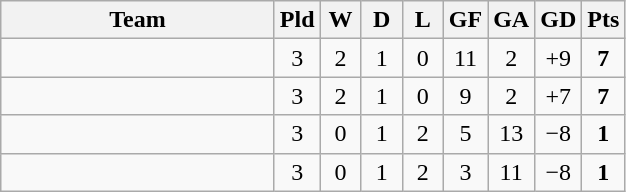<table class="wikitable" style="text-align:center">
<tr>
<th width=175>Team</th>
<th width=20>Pld</th>
<th width=20>W</th>
<th width=20>D</th>
<th width=20>L</th>
<th width=20>GF</th>
<th width=20>GA</th>
<th width=20>GD</th>
<th width=20>Pts</th>
</tr>
<tr>
<td align=left></td>
<td>3</td>
<td>2</td>
<td>1</td>
<td>0</td>
<td>11</td>
<td>2</td>
<td>+9</td>
<td><strong>7</strong></td>
</tr>
<tr>
<td align=left></td>
<td>3</td>
<td>2</td>
<td>1</td>
<td>0</td>
<td>9</td>
<td>2</td>
<td>+7</td>
<td><strong>7</strong></td>
</tr>
<tr>
<td align=left></td>
<td>3</td>
<td>0</td>
<td>1</td>
<td>2</td>
<td>5</td>
<td>13</td>
<td>−8</td>
<td><strong>1</strong></td>
</tr>
<tr>
<td align=left></td>
<td>3</td>
<td>0</td>
<td>1</td>
<td>2</td>
<td>3</td>
<td>11</td>
<td>−8</td>
<td><strong>1</strong></td>
</tr>
</table>
